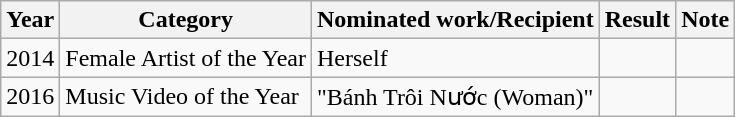<table class="wikitable">
<tr>
<th>Year</th>
<th>Category</th>
<th>Nominated work/Recipient</th>
<th>Result</th>
<th>Note</th>
</tr>
<tr>
<td>2014</td>
<td>Female Artist of the Year</td>
<td>Herself</td>
<td></td>
<td></td>
</tr>
<tr>
<td>2016</td>
<td>Music Video of the Year</td>
<td>"Bánh Trôi Nước (Woman)"</td>
<td></td>
<td></td>
</tr>
</table>
